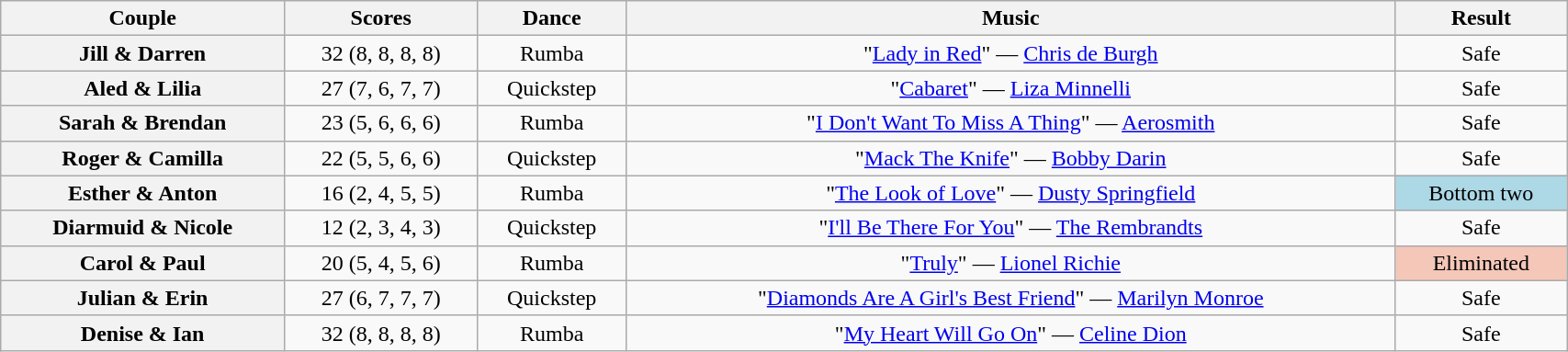<table class="wikitable sortable" style="text-align:center; width:90%">
<tr>
<th scope="col">Couple</th>
<th scope="col">Scores</th>
<th scope="col" class="unsortable">Dance</th>
<th scope="col" class="unsortable">Music</th>
<th scope="col" class="unsortable">Result</th>
</tr>
<tr>
<th scope="row">Jill & Darren</th>
<td>32 (8, 8, 8, 8)</td>
<td>Rumba</td>
<td>"<a href='#'>Lady in Red</a>" — <a href='#'>Chris de Burgh</a></td>
<td>Safe</td>
</tr>
<tr>
<th scope="row">Aled & Lilia</th>
<td>27 (7, 6, 7, 7)</td>
<td>Quickstep</td>
<td>"<a href='#'>Cabaret</a>" — <a href='#'>Liza Minnelli</a></td>
<td>Safe</td>
</tr>
<tr>
<th scope="row">Sarah & Brendan</th>
<td>23 (5, 6, 6, 6)</td>
<td>Rumba</td>
<td>"<a href='#'>I Don't Want To Miss A Thing</a>" — <a href='#'>Aerosmith</a></td>
<td>Safe</td>
</tr>
<tr>
<th scope="row">Roger & Camilla</th>
<td>22 (5, 5, 6, 6)</td>
<td>Quickstep</td>
<td>"<a href='#'>Mack The Knife</a>" — <a href='#'>Bobby Darin</a></td>
<td>Safe</td>
</tr>
<tr>
<th scope="row">Esther & Anton</th>
<td>16 (2, 4, 5, 5)</td>
<td>Rumba</td>
<td>"<a href='#'>The Look of Love</a>" — <a href='#'>Dusty Springfield</a></td>
<td bgcolor="lightblue">Bottom two</td>
</tr>
<tr>
<th scope="row">Diarmuid & Nicole</th>
<td>12 (2, 3, 4, 3)</td>
<td>Quickstep</td>
<td>"<a href='#'>I'll Be There For You</a>" — <a href='#'>The Rembrandts</a></td>
<td>Safe</td>
</tr>
<tr>
<th scope="row">Carol & Paul</th>
<td>20 (5, 4, 5, 6)</td>
<td>Rumba</td>
<td>"<a href='#'>Truly</a>" — <a href='#'>Lionel Richie</a></td>
<td bgcolor="f4c7b8">Eliminated</td>
</tr>
<tr>
<th scope="row">Julian & Erin</th>
<td>27 (6, 7, 7, 7)</td>
<td>Quickstep</td>
<td>"<a href='#'>Diamonds Are A Girl's Best Friend</a>" — <a href='#'>Marilyn Monroe</a></td>
<td>Safe</td>
</tr>
<tr>
<th scope="row">Denise & Ian</th>
<td>32 (8, 8, 8, 8)</td>
<td>Rumba</td>
<td>"<a href='#'>My Heart Will Go On</a>" — <a href='#'>Celine Dion</a></td>
<td>Safe</td>
</tr>
</table>
